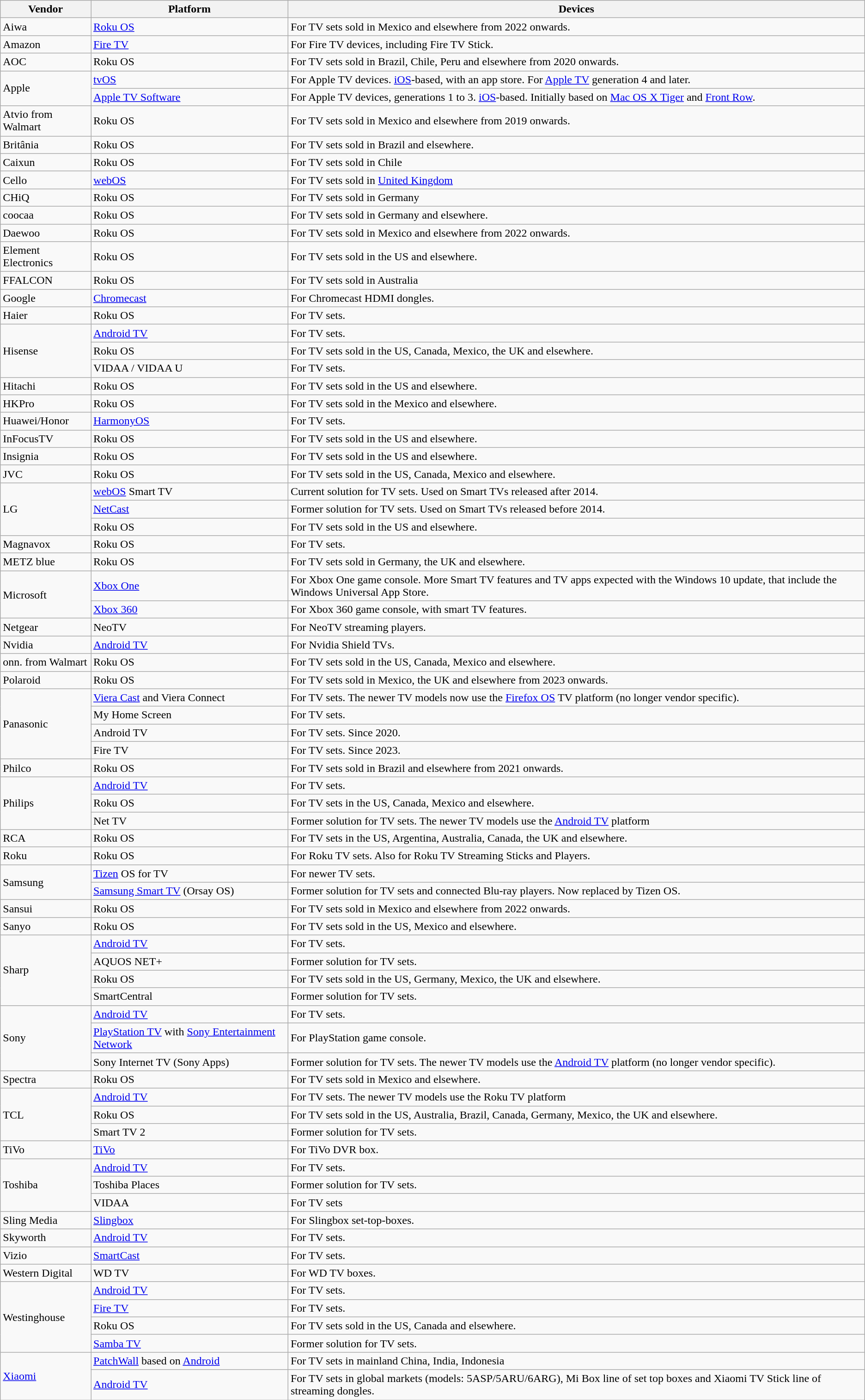<table class="wikitable sortable">
<tr>
<th>Vendor</th>
<th>Platform</th>
<th>Devices</th>
</tr>
<tr>
<td>Aiwa</td>
<td><a href='#'>Roku OS</a></td>
<td>For TV sets sold in Mexico and elsewhere from 2022 onwards.</td>
</tr>
<tr>
<td>Amazon</td>
<td><a href='#'>Fire TV</a></td>
<td>For Fire TV devices, including Fire TV Stick.</td>
</tr>
<tr>
<td>AOC</td>
<td>Roku OS</td>
<td>For TV sets sold in Brazil, Chile, Peru and elsewhere from 2020 onwards.</td>
</tr>
<tr>
<td rowspan="2">Apple</td>
<td><a href='#'>tvOS</a></td>
<td>For Apple TV devices. <a href='#'>iOS</a>-based, with an app store. For <a href='#'>Apple TV</a> generation 4 and later.</td>
</tr>
<tr>
<td><a href='#'>Apple TV Software</a></td>
<td>For Apple TV devices, generations 1 to 3. <a href='#'>iOS</a>-based. Initially based on <a href='#'>Mac OS X Tiger</a> and <a href='#'>Front Row</a>.</td>
</tr>
<tr>
<td>Atvio from Walmart</td>
<td>Roku OS</td>
<td>For TV sets sold in Mexico and elsewhere from 2019 onwards.</td>
</tr>
<tr>
<td>Britânia</td>
<td>Roku OS</td>
<td>For TV sets sold in Brazil and elsewhere.</td>
</tr>
<tr>
<td>Caixun</td>
<td>Roku OS</td>
<td>For TV sets sold in Chile</td>
</tr>
<tr>
<td>Cello</td>
<td><a href='#'>webOS</a></td>
<td>For TV sets sold in <a href='#'>United Kingdom</a></td>
</tr>
<tr>
<td>CHiQ</td>
<td>Roku OS</td>
<td>For TV sets sold in Germany</td>
</tr>
<tr>
<td>coocaa</td>
<td>Roku OS</td>
<td>For TV sets sold in Germany and elsewhere.</td>
</tr>
<tr>
<td>Daewoo</td>
<td>Roku OS</td>
<td>For TV sets sold in Mexico and elsewhere from 2022 onwards.</td>
</tr>
<tr>
<td>Element Electronics</td>
<td>Roku OS</td>
<td>For TV sets sold in the US and elsewhere.</td>
</tr>
<tr>
<td>FFALCON</td>
<td>Roku OS</td>
<td>For TV sets sold in Australia</td>
</tr>
<tr>
<td>Google</td>
<td><a href='#'>Chromecast</a></td>
<td>For Chromecast HDMI dongles.</td>
</tr>
<tr>
<td>Haier</td>
<td>Roku OS</td>
<td>For TV sets.</td>
</tr>
<tr>
<td rowspan="3">Hisense</td>
<td><a href='#'>Android TV</a></td>
<td>For TV sets.</td>
</tr>
<tr>
<td>Roku OS</td>
<td>For TV sets sold in the US, Canada, Mexico, the UK and elsewhere.</td>
</tr>
<tr>
<td>VIDAA / VIDAA U</td>
<td>For TV sets.</td>
</tr>
<tr>
<td>Hitachi</td>
<td>Roku OS</td>
<td>For TV sets sold in the US and elsewhere.</td>
</tr>
<tr>
<td>HKPro</td>
<td>Roku OS</td>
<td>For TV sets sold in the Mexico and elsewhere.</td>
</tr>
<tr>
<td>Huawei/Honor</td>
<td><a href='#'>HarmonyOS</a></td>
<td>For TV sets.</td>
</tr>
<tr>
<td>InFocusTV</td>
<td>Roku OS</td>
<td>For TV sets sold in the US and elsewhere.</td>
</tr>
<tr>
<td>Insignia</td>
<td>Roku OS</td>
<td>For TV sets sold in the US and elsewhere.</td>
</tr>
<tr>
<td>JVC</td>
<td>Roku OS</td>
<td>For TV sets sold in the US, Canada, Mexico and elsewhere.</td>
</tr>
<tr>
<td rowspan="3">LG</td>
<td><a href='#'>webOS</a> Smart TV</td>
<td>Current solution for TV sets. Used on Smart TVs released after 2014.</td>
</tr>
<tr>
<td><a href='#'>NetCast</a></td>
<td>Former solution for TV sets. Used on Smart TVs released before 2014.</td>
</tr>
<tr>
<td>Roku OS</td>
<td>For TV sets sold in the US and elsewhere.</td>
</tr>
<tr>
<td>Magnavox</td>
<td>Roku OS</td>
<td>For TV sets.</td>
</tr>
<tr>
<td>METZ blue</td>
<td>Roku OS</td>
<td>For TV sets sold in Germany, the UK and elsewhere.</td>
</tr>
<tr>
<td rowspan="2">Microsoft</td>
<td><a href='#'>Xbox One</a></td>
<td>For Xbox One game console. More Smart TV features and TV apps expected with the Windows 10 update, that include the Windows Universal App Store.</td>
</tr>
<tr>
<td><a href='#'>Xbox 360</a></td>
<td>For Xbox 360 game console, with smart TV features.</td>
</tr>
<tr>
<td>Netgear</td>
<td>NeoTV</td>
<td>For NeoTV streaming players.</td>
</tr>
<tr>
<td>Nvidia</td>
<td><a href='#'>Android TV</a></td>
<td>For Nvidia Shield TVs.</td>
</tr>
<tr>
<td>onn. from Walmart</td>
<td>Roku OS</td>
<td>For TV sets sold in the US, Canada, Mexico and elsewhere.</td>
</tr>
<tr>
<td>Polaroid</td>
<td>Roku OS</td>
<td>For TV sets sold in Mexico, the UK and elsewhere from 2023 onwards.</td>
</tr>
<tr>
<td rowspan="4">Panasonic</td>
<td><a href='#'>Viera Cast</a> and Viera Connect</td>
<td>For TV sets. The newer TV models now use the <a href='#'>Firefox OS</a> TV platform (no longer vendor specific).</td>
</tr>
<tr>
<td>My Home Screen</td>
<td>For TV sets.</td>
</tr>
<tr>
<td>Android TV</td>
<td>For TV sets. Since 2020.</td>
</tr>
<tr>
<td>Fire TV</td>
<td>For TV sets. Since 2023.</td>
</tr>
<tr>
<td>Philco</td>
<td>Roku OS</td>
<td>For TV sets sold in Brazil and elsewhere from 2021 onwards.</td>
</tr>
<tr>
<td rowspan="3">Philips</td>
<td><a href='#'>Android TV</a></td>
<td>For TV sets.</td>
</tr>
<tr>
<td>Roku OS</td>
<td>For TV sets in the US, Canada, Mexico and elsewhere.</td>
</tr>
<tr>
<td>Net TV</td>
<td>Former solution for TV sets. The newer TV models use the <a href='#'>Android TV</a> platform</td>
</tr>
<tr>
<td>RCA</td>
<td>Roku OS</td>
<td>For TV sets in the US, Argentina, Australia, Canada, the UK and elsewhere.</td>
</tr>
<tr>
<td>Roku</td>
<td>Roku OS</td>
<td>For Roku TV sets. Also for Roku TV Streaming Sticks and Players.</td>
</tr>
<tr>
<td rowspan="2">Samsung</td>
<td><a href='#'>Tizen</a> OS for TV</td>
<td>For newer TV sets.</td>
</tr>
<tr>
<td><a href='#'>Samsung Smart TV</a> (Orsay OS)</td>
<td>Former solution for TV sets and connected Blu-ray players. Now replaced by Tizen OS.</td>
</tr>
<tr>
<td>Sansui</td>
<td>Roku OS</td>
<td>For TV sets sold in Mexico and elsewhere from 2022 onwards.</td>
</tr>
<tr>
<td>Sanyo</td>
<td>Roku OS</td>
<td>For TV sets sold in the US, Mexico and elsewhere.</td>
</tr>
<tr>
<td rowspan="4">Sharp</td>
<td><a href='#'>Android TV</a></td>
<td>For TV sets.</td>
</tr>
<tr>
<td>AQUOS NET+</td>
<td>Former solution for TV sets.</td>
</tr>
<tr>
<td>Roku OS</td>
<td>For TV sets sold in the US, Germany, Mexico, the UK and elsewhere.</td>
</tr>
<tr>
<td>SmartCentral</td>
<td>Former solution for TV sets.</td>
</tr>
<tr>
<td rowspan="3">Sony</td>
<td><a href='#'>Android TV</a></td>
<td>For TV sets.</td>
</tr>
<tr>
<td><a href='#'>PlayStation TV</a> with <a href='#'>Sony Entertainment Network</a></td>
<td>For PlayStation game console.</td>
</tr>
<tr>
<td>Sony Internet TV (Sony Apps)</td>
<td>Former solution for TV sets. The newer TV models use the <a href='#'>Android TV</a> platform (no longer vendor specific).</td>
</tr>
<tr>
<td>Spectra</td>
<td>Roku OS</td>
<td>For TV sets sold in Mexico and elsewhere.</td>
</tr>
<tr>
<td rowspan="3">TCL</td>
<td><a href='#'>Android TV</a></td>
<td>For TV sets. The newer TV models use the Roku TV platform</td>
</tr>
<tr>
<td>Roku OS</td>
<td>For TV sets sold in the US, Australia, Brazil, Canada, Germany, Mexico, the UK and elsewhere.</td>
</tr>
<tr>
<td>Smart TV 2</td>
<td>Former solution for TV sets.</td>
</tr>
<tr>
<td>TiVo</td>
<td><a href='#'>TiVo</a></td>
<td>For TiVo DVR box.</td>
</tr>
<tr>
<td rowspan="3">Toshiba</td>
<td><a href='#'>Android TV</a></td>
<td>For TV sets.</td>
</tr>
<tr>
<td>Toshiba Places</td>
<td>Former solution for TV sets.</td>
</tr>
<tr>
<td>VIDAA</td>
<td>For TV sets</td>
</tr>
<tr>
<td>Sling Media</td>
<td><a href='#'>Slingbox</a></td>
<td>For Slingbox set-top-boxes.</td>
</tr>
<tr>
<td>Skyworth</td>
<td><a href='#'>Android TV</a></td>
<td>For TV sets.</td>
</tr>
<tr>
<td>Vizio</td>
<td><a href='#'>SmartCast</a></td>
<td>For TV sets.</td>
</tr>
<tr>
<td>Western Digital</td>
<td>WD TV</td>
<td>For WD TV boxes.</td>
</tr>
<tr>
<td rowspan="4">Westinghouse</td>
<td><a href='#'>Android TV</a></td>
<td>For TV sets.</td>
</tr>
<tr>
<td><a href='#'>Fire TV</a></td>
<td>For TV sets.</td>
</tr>
<tr>
<td>Roku OS</td>
<td>For TV sets sold in the US, Canada and elsewhere.</td>
</tr>
<tr>
<td><a href='#'>Samba TV</a></td>
<td>Former solution for TV sets.</td>
</tr>
<tr>
<td rowspan="2"><a href='#'>Xiaomi</a></td>
<td><a href='#'>PatchWall</a> based on <a href='#'>Android</a></td>
<td>For TV sets in mainland China, India, Indonesia</td>
</tr>
<tr>
<td><a href='#'>Android TV</a></td>
<td>For TV sets in global markets (models: 5ASP/5ARU/6ARG), Mi Box line of set top boxes and Xiaomi TV Stick line of streaming dongles.</td>
</tr>
</table>
